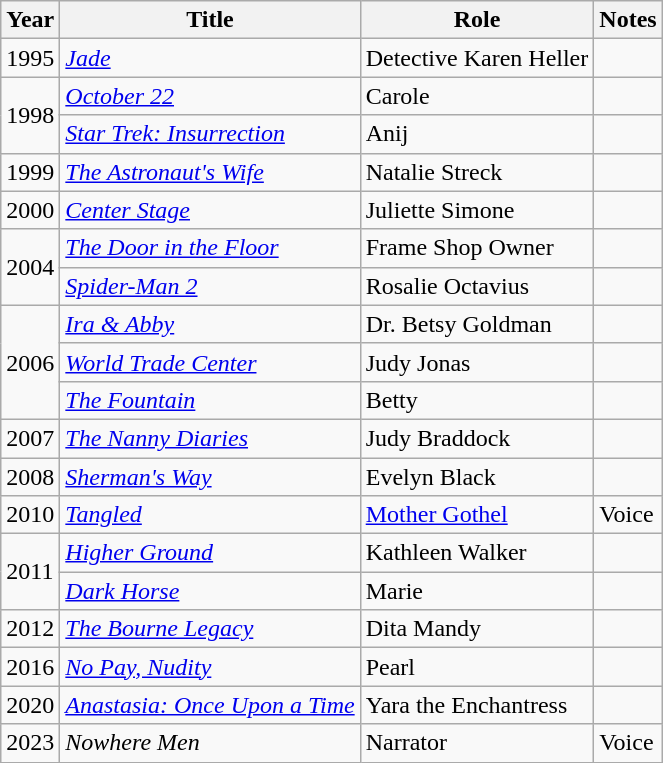<table class="wikitable sortable">
<tr align="center">
<th>Year</th>
<th>Title</th>
<th>Role</th>
<th class="unsortable">Notes</th>
</tr>
<tr>
<td>1995</td>
<td><em><a href='#'>Jade</a></em></td>
<td>Detective Karen Heller</td>
<td></td>
</tr>
<tr>
<td rowspan="2">1998</td>
<td><em><a href='#'>October 22</a></em></td>
<td>Carole</td>
<td></td>
</tr>
<tr>
<td><em><a href='#'>Star Trek: Insurrection</a></em></td>
<td>Anij</td>
<td></td>
</tr>
<tr>
<td>1999</td>
<td><em><a href='#'>The Astronaut's Wife</a></em></td>
<td>Natalie Streck</td>
<td></td>
</tr>
<tr>
<td>2000</td>
<td><em><a href='#'>Center Stage</a></em></td>
<td>Juliette Simone</td>
<td></td>
</tr>
<tr>
<td rowspan="2">2004</td>
<td><em><a href='#'>The Door in the Floor</a></em></td>
<td>Frame Shop Owner</td>
<td></td>
</tr>
<tr>
<td><em><a href='#'>Spider-Man 2</a></em></td>
<td>Rosalie Octavius</td>
<td></td>
</tr>
<tr>
<td rowspan="3">2006</td>
<td><em><a href='#'>Ira & Abby</a></em></td>
<td>Dr. Betsy Goldman</td>
<td></td>
</tr>
<tr>
<td><em><a href='#'>World Trade Center</a></em></td>
<td>Judy Jonas</td>
<td></td>
</tr>
<tr>
<td><em><a href='#'>The Fountain</a></em></td>
<td>Betty</td>
<td></td>
</tr>
<tr>
<td>2007</td>
<td><em><a href='#'>The Nanny Diaries</a></em></td>
<td>Judy Braddock</td>
<td></td>
</tr>
<tr>
<td>2008</td>
<td><em><a href='#'>Sherman's Way</a></em></td>
<td>Evelyn Black</td>
<td></td>
</tr>
<tr>
<td>2010</td>
<td><em><a href='#'>Tangled</a></em></td>
<td><a href='#'>Mother Gothel</a></td>
<td>Voice</td>
</tr>
<tr>
<td rowspan="2">2011</td>
<td><em><a href='#'>Higher Ground</a></em></td>
<td>Kathleen Walker</td>
<td></td>
</tr>
<tr>
<td><em><a href='#'>Dark Horse</a></em></td>
<td>Marie</td>
<td></td>
</tr>
<tr>
<td>2012</td>
<td><em><a href='#'>The Bourne Legacy</a></em></td>
<td>Dita Mandy</td>
<td></td>
</tr>
<tr>
<td>2016</td>
<td><em><a href='#'>No Pay, Nudity</a></em></td>
<td>Pearl</td>
<td></td>
</tr>
<tr>
<td>2020</td>
<td><em><a href='#'>Anastasia: Once Upon a Time</a></em></td>
<td>Yara the Enchantress</td>
<td></td>
</tr>
<tr>
<td>2023</td>
<td><em>Nowhere Men</em></td>
<td>Narrator</td>
<td>Voice</td>
</tr>
</table>
